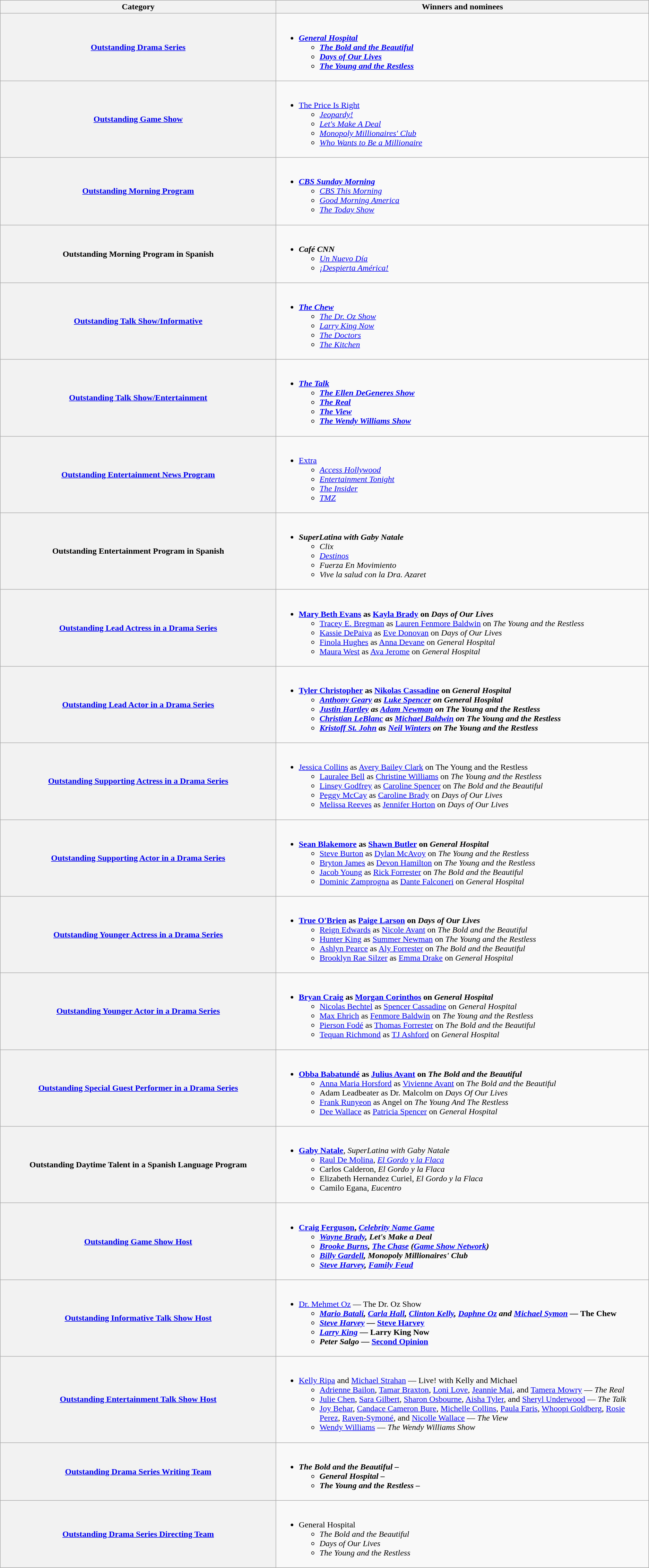<table class="wikitable sortable">
<tr>
<th scope="col" width="37%">Category</th>
<th scope="col" width="50%">Winners and nominees</th>
</tr>
<tr>
<th scope="row"><a href='#'>Outstanding Drama Series</a></th>
<td><br><ul><li><strong><em><a href='#'>General Hospital</a><em> <strong> <ul><li></em><a href='#'>The Bold and the Beautiful</a><em> </li><li></em><a href='#'>Days of Our Lives</a><em> </li><li></em><a href='#'>The Young and the Restless</a><em> </li></ul></li></ul></td>
</tr>
<tr>
<th scope="row" style="width=50%"><a href='#'>Outstanding Game Show</a></th>
<td><br><ul><li></em></strong><a href='#'>The Price Is Right</a></em> </strong> <ul><li><em><a href='#'>Jeopardy!</a></em> </li><li><em><a href='#'>Let's Make A Deal</a></em> </li><li><em><a href='#'>Monopoly Millionaires' Club</a></em> </li><li><em><a href='#'>Who Wants to Be a Millionaire</a></em> </li></ul></li></ul></td>
</tr>
<tr>
<th scope="row"><a href='#'>Outstanding Morning Program</a></th>
<td><br><ul><li><strong><em><a href='#'>CBS Sunday Morning</a></em></strong>  <ul><li><em><a href='#'>CBS This Morning</a></em> </li><li><em><a href='#'>Good Morning America</a></em> </li><li><em><a href='#'>The Today Show</a></em> </li></ul></li></ul></td>
</tr>
<tr>
<th scope="row">Outstanding Morning Program in Spanish</th>
<td><br><ul><li><strong><em>Café CNN</em></strong>  <ul><li><em><a href='#'>Un Nuevo Día</a></em> </li><li><em><a href='#'>¡Despierta América!</a></em> </li></ul></li></ul></td>
</tr>
<tr>
<th scope="row"><a href='#'>Outstanding Talk Show/Informative</a></th>
<td><br><ul><li><strong><em><a href='#'>The Chew</a></em></strong>  <ul><li><em><a href='#'>The Dr. Oz Show</a></em> </li><li><em><a href='#'>Larry King Now</a></em> </li><li><em><a href='#'>The Doctors</a></em> </li><li><em><a href='#'>The Kitchen</a></em> </li></ul></li></ul></td>
</tr>
<tr>
<th scope="row"><a href='#'>Outstanding Talk Show/Entertainment</a></th>
<td><br><ul><li><strong><em><a href='#'>The Talk</a><em> <strong> <ul><li></em><a href='#'>The Ellen DeGeneres Show</a><em> </li><li></em><a href='#'>The Real</a><em> </li><li></em><a href='#'>The View</a><em> </li><li></em><a href='#'>The Wendy Williams Show</a><em> </li></ul></li></ul></td>
</tr>
<tr>
<th scope="row"><a href='#'>Outstanding Entertainment News Program</a></th>
<td><br><ul><li></em></strong><a href='#'>Extra</a></em> </strong> <ul><li><em><a href='#'>Access Hollywood</a></em> </li><li><em><a href='#'>Entertainment Tonight</a></em>  </li><li><em><a href='#'>The Insider</a></em> </li><li><em><a href='#'>TMZ</a></em> </li></ul></li></ul></td>
</tr>
<tr>
<th scope="row">Outstanding Entertainment Program in Spanish</th>
<td><br><ul><li><strong><em>SuperLatina with Gaby Natale</em></strong>  <ul><li><em>Clix</em> </li><li><em><a href='#'>Destinos</a></em> </li><li><em>Fuerza En Movimiento</em> </li><li><em>Vive la salud con la Dra. Azaret</em> </li></ul></li></ul></td>
</tr>
<tr>
<th scope="row"><a href='#'>Outstanding Lead Actress in a Drama Series</a></th>
<td><br><ul><li><strong><a href='#'>Mary Beth Evans</a> as <a href='#'>Kayla Brady</a> on <em>Days of Our Lives</em> </strong> <ul><li><a href='#'>Tracey E. Bregman</a> as <a href='#'>Lauren Fenmore Baldwin</a> on <em>The Young and the Restless</em> </li><li><a href='#'>Kassie DePaiva</a> as <a href='#'>Eve Donovan</a> on <em>Days of Our Lives</em> </li><li><a href='#'>Finola Hughes</a> as <a href='#'>Anna Devane</a> on <em>General Hospital</em> </li><li><a href='#'>Maura West</a> as <a href='#'>Ava Jerome</a> on <em>General Hospital</em> </li></ul></li></ul></td>
</tr>
<tr>
<th scope="row"><a href='#'>Outstanding Lead Actor in a Drama Series</a></th>
<td><br><ul><li><strong><a href='#'>Tyler Christopher</a> as <a href='#'>Nikolas Cassadine</a> on <em>General Hospital<strong><em>  <ul><li><a href='#'>Anthony Geary</a> as <a href='#'>Luke Spencer</a> on </em>General Hospital<em> </li><li><a href='#'>Justin Hartley</a> as <a href='#'>Adam Newman</a> on </em>The Young and the Restless<em> </li><li><a href='#'>Christian LeBlanc</a> as <a href='#'>Michael Baldwin</a> on </em>The Young and the Restless<em> </li><li><a href='#'>Kristoff St. John</a> as <a href='#'>Neil Winters</a> on </em>The Young and the Restless<em> </li></ul></li></ul></td>
</tr>
<tr>
<th scope="row"><a href='#'>Outstanding Supporting Actress in a Drama Series</a></th>
<td><br><ul><li></strong><a href='#'>Jessica Collins</a> as <a href='#'>Avery Bailey Clark</a> on </em>The Young and the Restless</em></strong>  <ul><li><a href='#'>Lauralee Bell</a> as <a href='#'>Christine Williams</a> on <em>The Young and the Restless</em> </li><li><a href='#'>Linsey Godfrey</a> as <a href='#'>Caroline Spencer</a> on <em>The Bold and the Beautiful</em> </li><li><a href='#'>Peggy McCay</a> as <a href='#'>Caroline Brady</a> on <em>Days of Our Lives</em> </li><li><a href='#'>Melissa Reeves</a> as <a href='#'>Jennifer Horton</a> on <em>Days of Our Lives</em> </li></ul></li></ul></td>
</tr>
<tr>
<th scope="row"><a href='#'>Outstanding Supporting Actor in a Drama Series</a></th>
<td><br><ul><li><strong><a href='#'>Sean Blakemore</a> as <a href='#'>Shawn Butler</a> on <em>General Hospital</em> </strong> <ul><li><a href='#'>Steve Burton</a> as <a href='#'>Dylan McAvoy</a> on <em>The Young and the Restless</em> </li><li><a href='#'>Bryton James</a> as <a href='#'>Devon Hamilton</a> on  <em>The Young and the Restless</em> </li><li><a href='#'>Jacob Young</a> as <a href='#'>Rick Forrester</a> on <em>The Bold and the Beautiful</em> </li><li><a href='#'>Dominic Zamprogna</a> as <a href='#'>Dante Falconeri</a> on <em>General Hospital</em> </li></ul></li></ul></td>
</tr>
<tr>
<th scope="row"><a href='#'>Outstanding Younger Actress in a Drama Series</a></th>
<td><br><ul><li><strong><a href='#'>True O'Brien</a> as <a href='#'>Paige Larson</a> on <em>Days of Our Lives</em> </strong> <ul><li><a href='#'>Reign Edwards</a> as <a href='#'>Nicole Avant</a> on <em>The Bold and the Beautiful</em> </li><li><a href='#'>Hunter King</a> as <a href='#'>Summer Newman</a> on <em>The Young and the Restless</em> </li><li><a href='#'>Ashlyn Pearce</a> as <a href='#'>Aly Forrester</a> on <em>The Bold and the Beautiful</em> </li><li><a href='#'>Brooklyn Rae Silzer</a> as <a href='#'>Emma Drake</a> on <em>General Hospital</em> </li></ul></li></ul></td>
</tr>
<tr>
<th scope="row"><a href='#'>Outstanding Younger Actor in a Drama Series</a></th>
<td><br><ul><li><strong><a href='#'>Bryan Craig</a> as <a href='#'>Morgan Corinthos</a> on <em>General Hospital</em> </strong> <ul><li><a href='#'>Nicolas Bechtel</a> as <a href='#'>Spencer Cassadine</a> on <em>General Hospital</em> </li><li><a href='#'>Max Ehrich</a> as <a href='#'>Fenmore Baldwin</a> on <em>The Young and the Restless</em> </li><li><a href='#'>Pierson Fodé</a> as <a href='#'>Thomas Forrester</a> on <em>The Bold and the Beautiful</em> </li><li><a href='#'>Tequan Richmond</a> as <a href='#'>TJ Ashford</a> on <em>General Hospital</em> </li></ul></li></ul></td>
</tr>
<tr>
<th scope="row"><a href='#'>Outstanding Special Guest Performer in a Drama Series</a></th>
<td><br><ul><li><strong><a href='#'>Obba Babatundé</a> as <a href='#'>Julius Avant</a> on <em>The Bold and the Beautiful</em> </strong> <ul><li><a href='#'>Anna Maria Horsford</a> as <a href='#'>Vivienne Avant</a> on <em>The Bold and the Beautiful</em> </li><li>Adam Leadbeater as Dr. Malcolm on <em>Days Of Our Lives</em> </li><li><a href='#'>Frank Runyeon</a> as Angel on <em>The Young And The Restless</em> </li><li><a href='#'>Dee Wallace</a> as <a href='#'>Patricia Spencer</a> on <em>General Hospital</em> </li></ul></li></ul></td>
</tr>
<tr>
<th scope="row">Outstanding Daytime Talent in a Spanish Language Program</th>
<td><br><ul><li><strong><a href='#'>Gaby Natale</a></strong>, <em>SuperLatina with Gaby Natale</em>  <ul><li><a href='#'>Raul De Molina</a>, <em><a href='#'>El Gordo y la Flaca</a></em> </li><li>Carlos Calderon, <em>El Gordo y la Flaca</em> </li><li>Elizabeth Hernandez Curiel, <em>El Gordo y la Flaca</em> </li><li>Camilo Egana, <em>Eucentro</em> </li></ul></li></ul></td>
</tr>
<tr>
<th scope="row"><a href='#'>Outstanding Game Show Host</a></th>
<td><br><ul><li><strong><a href='#'>Craig Ferguson</a>, <em><a href='#'>Celebrity Name Game</a><strong><em>  <ul><li><a href='#'>Wayne Brady</a>, </em>Let's Make a Deal<em> </li><li><a href='#'>Brooke Burns</a>, </em><a href='#'>The Chase</a><em> (<a href='#'>Game Show Network</a>)</li><li><a href='#'>Billy Gardell</a>, </em>Monopoly Millionaires' Club<em> </li><li><a href='#'>Steve Harvey</a>, </em><a href='#'>Family Feud</a><em> </li></ul></li></ul></td>
</tr>
<tr>
<th scope="row"><a href='#'>Outstanding Informative Talk Show Host</a></th>
<td><br><ul><li></strong><a href='#'>Dr. Mehmet Oz</a> — </em>The Dr. Oz Show<em> <strong> <ul><li><a href='#'>Mario Batali</a>, <a href='#'>Carla Hall</a>, <a href='#'>Clinton Kelly</a>, <a href='#'>Daphne Oz</a> and <a href='#'>Michael Symon</a> — </em>The Chew<em> </li><li><a href='#'>Steve Harvey</a> — </em><a href='#'>Steve Harvey</a><em> </li><li><a href='#'>Larry King</a> — </em>Larry King Now<em> </li><li>Peter Salgo  — </em><a href='#'>Second Opinion</a><em> </li></ul></li></ul></td>
</tr>
<tr>
<th scope="row"><a href='#'>Outstanding Entertainment Talk Show Host</a></th>
<td><br><ul><li></strong><a href='#'>Kelly Ripa</a> and <a href='#'>Michael Strahan</a> — </em>Live! with Kelly and Michael</em></strong>  <ul><li><a href='#'>Adrienne Bailon</a>, <a href='#'>Tamar Braxton</a>, <a href='#'>Loni Love</a>, <a href='#'>Jeannie Mai</a>, and <a href='#'>Tamera Mowry</a> — <em>The Real</em> </li><li><a href='#'>Julie Chen</a>, <a href='#'>Sara Gilbert</a>, <a href='#'>Sharon Osbourne</a>, <a href='#'>Aisha Tyler</a>, and <a href='#'>Sheryl Underwood</a> — <em>The Talk</em> </li><li><a href='#'>Joy Behar</a>, <a href='#'>Candace Cameron Bure</a>, <a href='#'>Michelle Collins</a>, <a href='#'>Paula Faris</a>, <a href='#'>Whoopi Goldberg</a>, <a href='#'>Rosie Perez</a>, <a href='#'>Raven-Symoné</a>, and <a href='#'>Nicolle Wallace</a> — <em>The View</em> </li><li><a href='#'>Wendy Williams</a> — <em>The Wendy Williams Show</em> </li></ul></li></ul></td>
</tr>
<tr>
<th scope="row"><a href='#'>Outstanding Drama Series Writing Team</a></th>
<td><br><ul><li><strong><em>The Bold and the Beautiful<em> <strong>  –  <ul><li></em>General Hospital<em>  – </li><li></em>The Young and the Restless<em>  – </li></ul></li></ul></td>
</tr>
<tr>
<th scope="row"><a href='#'>Outstanding Drama Series Directing Team</a></th>
<td><br><ul><li></em></strong>General Hospital</em> </strong> <ul><li><em>The Bold and the Beautiful</em> </li><li><em>Days of Our Lives</em> </li><li><em>The Young and the Restless</em> </li></ul></li></ul></td>
</tr>
</table>
